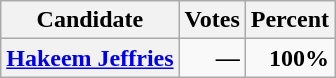<table class="wikitable plainrowheaders" style="text-align: right;">
<tr>
<th scope="col">Candidate</th>
<th scope="col">Votes</th>
<th scope="col">Percent</th>
</tr>
<tr>
<th scope="row"><strong><a href='#'>Hakeem Jeffries</a></strong> </th>
<td><strong>—</strong></td>
<td><strong>100%</strong></td>
</tr>
</table>
